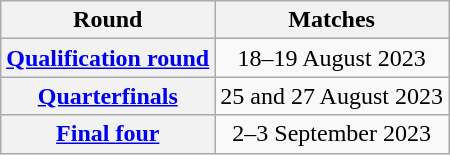<table class="wikitable" style="text-align:center">
<tr>
<th>Round</th>
<th>Matches</th>
</tr>
<tr>
<th><a href='#'>Qualification round</a></th>
<td>18–19 August 2023</td>
</tr>
<tr>
<th><a href='#'>Quarterfinals</a></th>
<td>25 and 27 August 2023</td>
</tr>
<tr>
<th><a href='#'>Final four</a></th>
<td>2–3 September 2023</td>
</tr>
</table>
